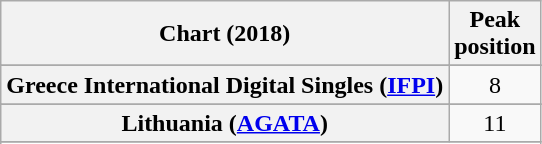<table class="wikitable sortable plainrowheaders" style="text-align:center">
<tr>
<th scope="col">Chart (2018)</th>
<th scope="col">Peak<br> position</th>
</tr>
<tr>
</tr>
<tr>
</tr>
<tr>
</tr>
<tr>
</tr>
<tr>
</tr>
<tr>
</tr>
<tr>
</tr>
<tr>
<th scope="row">Greece International Digital Singles (<a href='#'>IFPI</a>)</th>
<td>8</td>
</tr>
<tr>
</tr>
<tr>
</tr>
<tr>
</tr>
<tr>
<th scope="row">Lithuania (<a href='#'>AGATA</a>)</th>
<td>11</td>
</tr>
<tr>
</tr>
<tr>
</tr>
<tr>
</tr>
<tr>
</tr>
<tr>
</tr>
<tr>
</tr>
<tr>
</tr>
<tr>
</tr>
<tr>
</tr>
<tr>
</tr>
<tr>
</tr>
</table>
